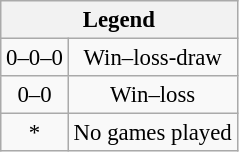<table class="wikitable" style="text-align: center; font-size:95%;">
<tr>
<th style="background-color: #F2F2F2; border: 1px solid #AAAAAA;" colspan="2">Legend</th>
</tr>
<tr style="text-align: center">
<td>0–0–0</td>
<td>Win–loss-draw</td>
</tr>
<tr align="center">
<td>0–0</td>
<td>Win–loss</td>
</tr>
<tr align="center">
<td>*</td>
<td>No games played</td>
</tr>
</table>
